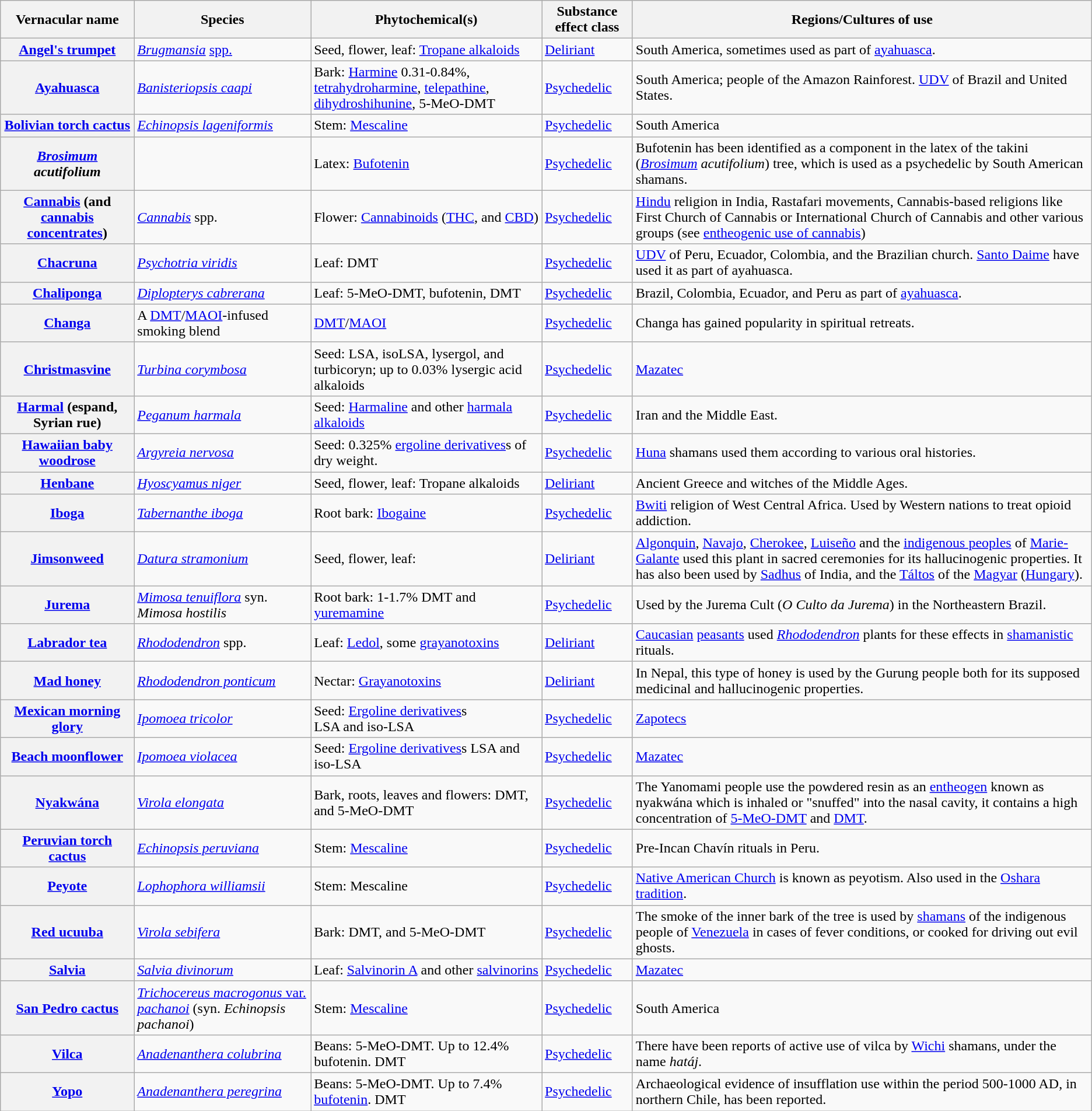<table class="wikitable sortable">
<tr>
<th>Vernacular name</th>
<th>Species</th>
<th>Phytochemical(s)</th>
<th>Substance effect class</th>
<th>Regions/Cultures of use</th>
</tr>
<tr>
<th><a href='#'>Angel's trumpet</a></th>
<td><em><a href='#'>Brugmansia</a></em> <a href='#'>spp.</a></td>
<td>Seed, flower, leaf: <a href='#'>Tropane alkaloids</a></td>
<td><a href='#'>Deliriant</a></td>
<td>South America, sometimes used as part of <a href='#'>ayahuasca</a>.</td>
</tr>
<tr>
<th><a href='#'>Ayahuasca</a></th>
<td><em><a href='#'>Banisteriopsis caapi</a></em></td>
<td>Bark: <a href='#'>Harmine</a> 0.31-0.84%, <a href='#'>tetrahydroharmine</a>, <a href='#'>telepathine</a>, <a href='#'>dihydroshihunine</a>, 5-MeO-DMT</td>
<td><a href='#'>Psychedelic</a></td>
<td>South America; people of the Amazon Rainforest. <a href='#'>UDV</a> of Brazil and United States.</td>
</tr>
<tr>
<th><a href='#'>Bolivian torch cactus</a></th>
<td><em><a href='#'>Echinopsis lageniformis</a></em></td>
<td>Stem: <a href='#'>Mescaline</a></td>
<td><a href='#'>Psychedelic</a></td>
<td>South America</td>
</tr>
<tr>
<th><em><a href='#'>Brosimum</a> acutifolium</em></th>
<td></td>
<td>Latex: <a href='#'>Bufotenin</a></td>
<td><a href='#'>Psychedelic</a></td>
<td>Bufotenin has been identified as a component in the latex of the takini (<em><a href='#'>Brosimum</a> acutifolium</em>) tree, which is used as a psychedelic by South American shamans.</td>
</tr>
<tr>
<th><a href='#'>Cannabis</a> (and <a href='#'>cannabis concentrates</a>)</th>
<td><em><a href='#'>Cannabis</a></em> spp.</td>
<td>Flower: <a href='#'>Cannabinoids</a> (<a href='#'>THC</a>, and <a href='#'>CBD</a>)</td>
<td><a href='#'>Psychedelic</a></td>
<td><a href='#'>Hindu</a> religion in India, Rastafari movements, Cannabis-based religions like First Church of Cannabis or International Church of Cannabis and other various groups (see <a href='#'>entheogenic use of cannabis</a>)</td>
</tr>
<tr>
<th><a href='#'>Chacruna</a></th>
<td><em><a href='#'>Psychotria viridis</a></em></td>
<td>Leaf: DMT</td>
<td><a href='#'>Psychedelic</a></td>
<td><a href='#'>UDV</a> of Peru, Ecuador, Colombia, and the Brazilian church. <a href='#'>Santo Daime</a> have used it as part of ayahuasca.</td>
</tr>
<tr>
<th><a href='#'>Chaliponga</a></th>
<td><em><a href='#'>Diplopterys cabrerana</a></em></td>
<td>Leaf: 5-MeO-DMT, bufotenin, DMT</td>
<td><a href='#'>Psychedelic</a></td>
<td>Brazil, Colombia, Ecuador, and Peru as part of <a href='#'>ayahuasca</a>.</td>
</tr>
<tr>
<th><a href='#'>Changa</a></th>
<td>A <a href='#'>DMT</a>/<a href='#'>MAOI</a>-infused smoking blend</td>
<td><a href='#'>DMT</a>/<a href='#'>MAOI</a></td>
<td><a href='#'>Psychedelic</a></td>
<td>Changa has gained popularity in spiritual retreats.</td>
</tr>
<tr>
<th><a href='#'>Christmasvine</a></th>
<td><em><a href='#'>Turbina corymbosa</a></em></td>
<td>Seed: LSA, isoLSA, lysergol, and turbicoryn; up to 0.03% lysergic acid alkaloids</td>
<td><a href='#'>Psychedelic</a></td>
<td><a href='#'>Mazatec</a></td>
</tr>
<tr>
<th><a href='#'>Harmal</a> (espand, Syrian rue)</th>
<td><em><a href='#'>Peganum harmala</a></em></td>
<td>Seed: <a href='#'>Harmaline</a> and other <a href='#'>harmala alkaloids</a></td>
<td><a href='#'>Psychedelic</a></td>
<td>Iran and the Middle East.</td>
</tr>
<tr>
<th><a href='#'>Hawaiian baby woodrose</a></th>
<td><em><a href='#'>Argyreia nervosa</a></em></td>
<td>Seed: 0.325% <a href='#'>ergoline derivatives</a>s of dry weight.</td>
<td><a href='#'>Psychedelic</a></td>
<td><a href='#'>Huna</a> shamans used them according to various oral histories.</td>
</tr>
<tr>
<th><a href='#'>Henbane</a></th>
<td><em><a href='#'>Hyoscyamus niger</a></em></td>
<td>Seed, flower, leaf: Tropane alkaloids</td>
<td><a href='#'>Deliriant</a></td>
<td>Ancient Greece and witches of the Middle Ages.</td>
</tr>
<tr>
<th><a href='#'>Iboga</a></th>
<td><em><a href='#'>Tabernanthe iboga</a></em></td>
<td>Root bark: <a href='#'>Ibogaine</a></td>
<td><a href='#'>Psychedelic</a></td>
<td><a href='#'>Bwiti</a> religion of West Central Africa. Used by Western nations to treat opioid addiction.</td>
</tr>
<tr>
<th><a href='#'>Jimsonweed</a></th>
<td><em><a href='#'>Datura stramonium</a></em></td>
<td>Seed, flower, leaf: </td>
<td><a href='#'>Deliriant</a></td>
<td><a href='#'>Algonquin</a>, <a href='#'>Navajo</a>, <a href='#'>Cherokee</a>, <a href='#'>Luiseño</a> and the <a href='#'>indigenous peoples</a> of <a href='#'>Marie-Galante</a> used this plant in sacred ceremonies for its hallucinogenic properties. It has also been used by <a href='#'>Sadhus</a> of India, and the <a href='#'>Táltos</a> of the <a href='#'>Magyar</a> (<a href='#'>Hungary</a>).</td>
</tr>
<tr>
<th><a href='#'>Jurema</a></th>
<td><em><a href='#'>Mimosa tenuiflora</a></em> syn. <em>Mimosa hostilis</em></td>
<td>Root bark: 1-1.7% DMT and <a href='#'>yuremamine</a></td>
<td><a href='#'>Psychedelic</a></td>
<td>Used by the Jurema Cult (<em>O Culto da Jurema</em>) in the Northeastern Brazil.</td>
</tr>
<tr>
<th><a href='#'>Labrador tea</a></th>
<td><em><a href='#'>Rhododendron</a></em> spp.</td>
<td>Leaf: <a href='#'>Ledol</a>, some <a href='#'>grayanotoxins</a></td>
<td><a href='#'>Deliriant</a></td>
<td><a href='#'>Caucasian</a> <a href='#'>peasants</a> used <em><a href='#'>Rhododendron</a></em> plants for these effects in <a href='#'>shamanistic</a> rituals.</td>
</tr>
<tr>
<th><a href='#'>Mad honey</a></th>
<td><em><a href='#'>Rhododendron ponticum</a></em></td>
<td>Nectar: <a href='#'>Grayanotoxins</a></td>
<td><a href='#'>Deliriant</a></td>
<td>In Nepal, this type of honey is used by the Gurung people both for its supposed medicinal and hallucinogenic properties.</td>
</tr>
<tr>
<th><a href='#'>Mexican morning glory</a></th>
<td><em><a href='#'>Ipomoea tricolor</a></em></td>
<td>Seed: <a href='#'>Ergoline derivatives</a>s<br>LSA and iso-LSA</td>
<td><a href='#'>Psychedelic</a></td>
<td><a href='#'>Zapotecs</a></td>
</tr>
<tr>
<th><a href='#'>Beach moonflower</a></th>
<td><em><a href='#'>Ipomoea violacea</a></em></td>
<td>Seed: <a href='#'>Ergoline derivatives</a>s LSA and iso-LSA</td>
<td><a href='#'>Psychedelic</a></td>
<td><a href='#'>Mazatec</a></td>
</tr>
<tr>
<th><a href='#'>Nyakwána</a></th>
<td><em><a href='#'>Virola elongata</a></em></td>
<td>Bark, roots, leaves and flowers: DMT, and 5-MeO-DMT</td>
<td><a href='#'>Psychedelic</a></td>
<td>The Yanomami people use the powdered resin as an <a href='#'>entheogen</a> known as nyakwána which is inhaled or "snuffed" into the nasal cavity, it contains a high concentration of <a href='#'>5-MeO-DMT</a> and <a href='#'>DMT</a>.</td>
</tr>
<tr>
<th><a href='#'>Peruvian torch cactus</a></th>
<td><em><a href='#'>Echinopsis peruviana</a></em></td>
<td>Stem: <a href='#'>Mescaline</a></td>
<td><a href='#'>Psychedelic</a></td>
<td>Pre-Incan Chavín rituals in Peru.</td>
</tr>
<tr>
<th><a href='#'>Peyote</a></th>
<td><em><a href='#'>Lophophora williamsii</a></em></td>
<td>Stem: Mescaline</td>
<td><a href='#'>Psychedelic</a></td>
<td><a href='#'>Native American Church</a> is known as peyotism. Also used in the <a href='#'>Oshara tradition</a>.</td>
</tr>
<tr>
<th><a href='#'>Red ucuuba</a></th>
<td><em><a href='#'>Virola sebifera</a></em></td>
<td>Bark: DMT, and 5-MeO-DMT</td>
<td><a href='#'>Psychedelic</a></td>
<td>The smoke of the inner bark of the tree is used by <a href='#'>shamans</a> of the indigenous people of <a href='#'>Venezuela</a> in cases of fever conditions, or cooked for driving out evil ghosts.</td>
</tr>
<tr>
<th><a href='#'>Salvia</a></th>
<td><em><a href='#'>Salvia divinorum</a></em></td>
<td>Leaf: <a href='#'>Salvinorin A</a> and other <a href='#'>salvinorins</a></td>
<td><a href='#'>Psychedelic</a></td>
<td><a href='#'>Mazatec</a></td>
</tr>
<tr>
<th><a href='#'>San Pedro cactus</a></th>
<td><a href='#'><em>Trichocereus macrogonus</em> var. <em>pachanoi</em></a> (syn. <em>Echinopsis pachanoi</em>)</td>
<td>Stem: <a href='#'>Mescaline</a></td>
<td><a href='#'>Psychedelic</a></td>
<td>South America</td>
</tr>
<tr>
<th><a href='#'>Vilca</a></th>
<td><em><a href='#'>Anadenanthera colubrina</a></em></td>
<td>Beans: 5-MeO-DMT. Up to 12.4% bufotenin. DMT</td>
<td><a href='#'>Psychedelic</a></td>
<td>There have been reports of active use of vilca by <a href='#'>Wichi</a> shamans, under the name <em>hatáj</em>.</td>
</tr>
<tr>
<th><a href='#'>Yopo</a></th>
<td><em><a href='#'>Anadenanthera peregrina</a></em></td>
<td>Beans: 5-MeO-DMT. Up to 7.4% <a href='#'>bufotenin</a>. DMT</td>
<td><a href='#'>Psychedelic</a></td>
<td>Archaeological evidence of insufflation use within the period 500-1000 AD, in northern Chile, has been reported.</td>
</tr>
</table>
